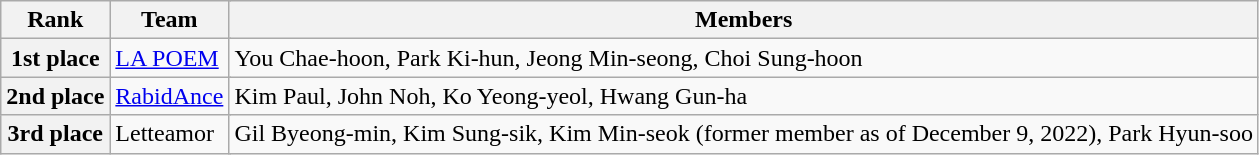<table class="wikitable">
<tr>
<th><strong>Rank</strong></th>
<th colspan="2"><strong>Team</strong></th>
<th><strong>Members</strong></th>
</tr>
<tr>
<th><strong>1st place</strong></th>
<td colspan="2"><a href='#'>LA POEM</a></td>
<td>You Chae-hoon, Park Ki-hun, Jeong Min-seong, Choi Sung-hoon</td>
</tr>
<tr>
<th><strong>2nd place</strong></th>
<td colspan="2"><a href='#'>RabidAnce</a></td>
<td>Kim Paul, John Noh, Ko Yeong-yeol, Hwang Gun-ha</td>
</tr>
<tr>
<th><strong>3rd place</strong></th>
<td colspan="2">Letteamor</td>
<td>Gil Byeong-min, Kim Sung-sik, Kim Min-seok (former member as of December 9, 2022), Park Hyun-soo</td>
</tr>
</table>
